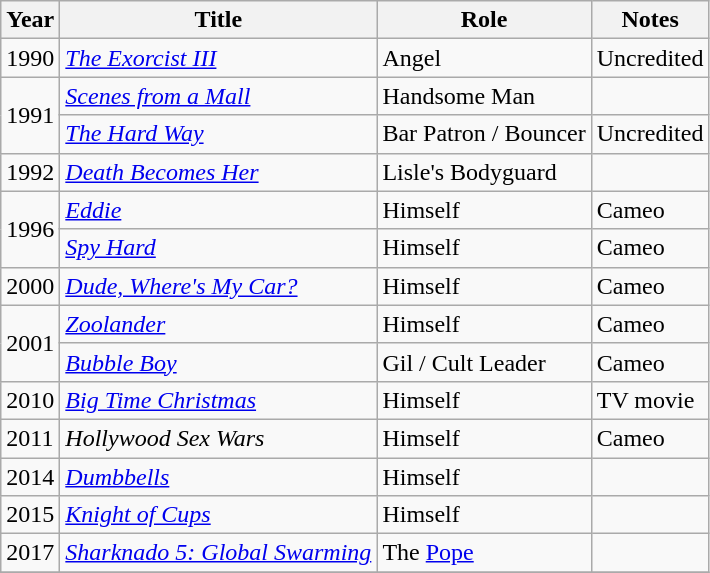<table class="wikitable sortable">
<tr>
<th>Year</th>
<th>Title</th>
<th>Role</th>
<th class="unsortable">Notes</th>
</tr>
<tr>
<td>1990</td>
<td><em><a href='#'>The Exorcist III</a></em></td>
<td>Angel</td>
<td>Uncredited</td>
</tr>
<tr>
<td rowspan = 2>1991</td>
<td><em><a href='#'>Scenes from a Mall</a></em></td>
<td>Handsome Man</td>
<td></td>
</tr>
<tr>
<td><em><a href='#'>The Hard Way</a></em></td>
<td>Bar Patron / Bouncer</td>
<td>Uncredited</td>
</tr>
<tr>
<td>1992</td>
<td><em><a href='#'>Death Becomes Her</a></em></td>
<td>Lisle's Bodyguard</td>
<td></td>
</tr>
<tr>
<td rowspan = 2>1996</td>
<td><em><a href='#'>Eddie</a></em></td>
<td>Himself</td>
<td>Cameo</td>
</tr>
<tr>
<td><em><a href='#'>Spy Hard</a></em></td>
<td>Himself</td>
<td>Cameo</td>
</tr>
<tr>
<td>2000</td>
<td><em><a href='#'>Dude, Where's My Car?</a></em></td>
<td>Himself</td>
<td>Cameo</td>
</tr>
<tr>
<td rowspan = 2>2001</td>
<td><em><a href='#'>Zoolander</a></em></td>
<td>Himself</td>
<td>Cameo</td>
</tr>
<tr>
<td><em><a href='#'>Bubble Boy</a></em></td>
<td>Gil / Cult Leader</td>
<td>Cameo</td>
</tr>
<tr>
<td>2010</td>
<td><em><a href='#'>Big Time Christmas</a></em></td>
<td>Himself</td>
<td>TV movie</td>
</tr>
<tr>
<td>2011</td>
<td><em>Hollywood Sex Wars</em></td>
<td>Himself</td>
<td>Cameo</td>
</tr>
<tr>
<td>2014</td>
<td><em><a href='#'>Dumbbells</a></em></td>
<td>Himself</td>
<td></td>
</tr>
<tr>
<td>2015</td>
<td><em><a href='#'>Knight of Cups</a></em></td>
<td>Himself</td>
<td></td>
</tr>
<tr>
<td>2017</td>
<td><em><a href='#'>Sharknado 5: Global Swarming</a></em></td>
<td>The <a href='#'>Pope</a></td>
<td></td>
</tr>
<tr>
</tr>
</table>
